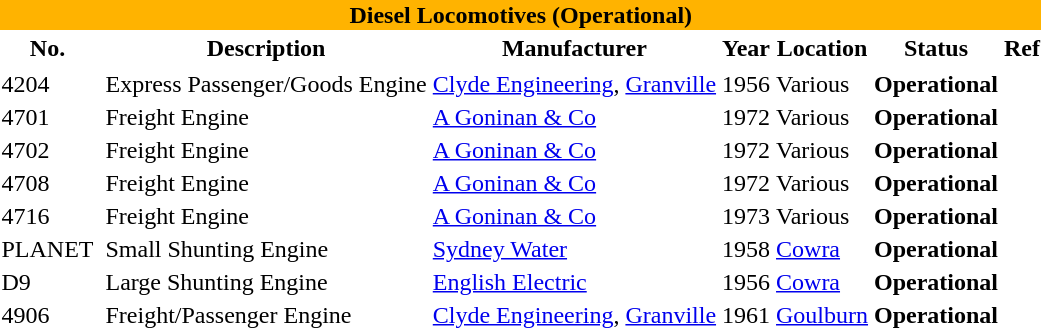<table>
<tr>
<th colspan="10" bgcolor="#FFB300">Diesel Locomotives (Operational)</th>
</tr>
<tr>
<th>No.</th>
<th></th>
<th>Description</th>
<th>Manufacturer</th>
<th>Year</th>
<th>Location</th>
<th>Status</th>
<th>Ref</th>
</tr>
<tr - style="background:#E5E5FF">
</tr>
<tr>
<td>4204</td>
<td></td>
<td>Express Passenger/Goods Engine</td>
<td><a href='#'>Clyde Engineering</a>, <a href='#'>Granville</a></td>
<td>1956</td>
<td>Various</td>
<td><strong>Operational</strong></td>
<td></td>
</tr>
<tr>
<td>4701</td>
<td></td>
<td>Freight Engine</td>
<td><a href='#'>A Goninan & Co</a></td>
<td>1972</td>
<td>Various</td>
<td><strong>Operational</strong></td>
<td></td>
</tr>
<tr>
<td>4702</td>
<td></td>
<td>Freight Engine</td>
<td><a href='#'>A Goninan & Co</a></td>
<td>1972</td>
<td>Various</td>
<td><strong>Operational</strong></td>
<td></td>
</tr>
<tr>
<td>4708</td>
<td></td>
<td>Freight Engine</td>
<td><a href='#'>A Goninan & Co</a></td>
<td>1972</td>
<td>Various</td>
<td><strong>Operational</strong></td>
<td></td>
</tr>
<tr>
<td>4716</td>
<td></td>
<td>Freight Engine</td>
<td><a href='#'>A Goninan & Co</a></td>
<td>1973</td>
<td>Various</td>
<td><strong>Operational</strong></td>
<td></td>
</tr>
<tr>
<td>PLANET</td>
<td></td>
<td>Small Shunting Engine</td>
<td><a href='#'>Sydney Water</a></td>
<td>1958</td>
<td><a href='#'>Cowra</a></td>
<td><strong>Operational</strong></td>
<td></td>
</tr>
<tr>
<td>D9</td>
<td></td>
<td>Large Shunting Engine</td>
<td><a href='#'>English Electric</a></td>
<td>1956</td>
<td><a href='#'>Cowra</a></td>
<td><strong>Operational</strong></td>
<td></td>
</tr>
<tr>
<td>4906</td>
<td></td>
<td>Freight/Passenger Engine</td>
<td><a href='#'>Clyde Engineering</a>, <a href='#'>Granville</a></td>
<td>1961</td>
<td><a href='#'>Goulburn</a></td>
<td><strong>Operational</strong></td>
<td></td>
</tr>
</table>
